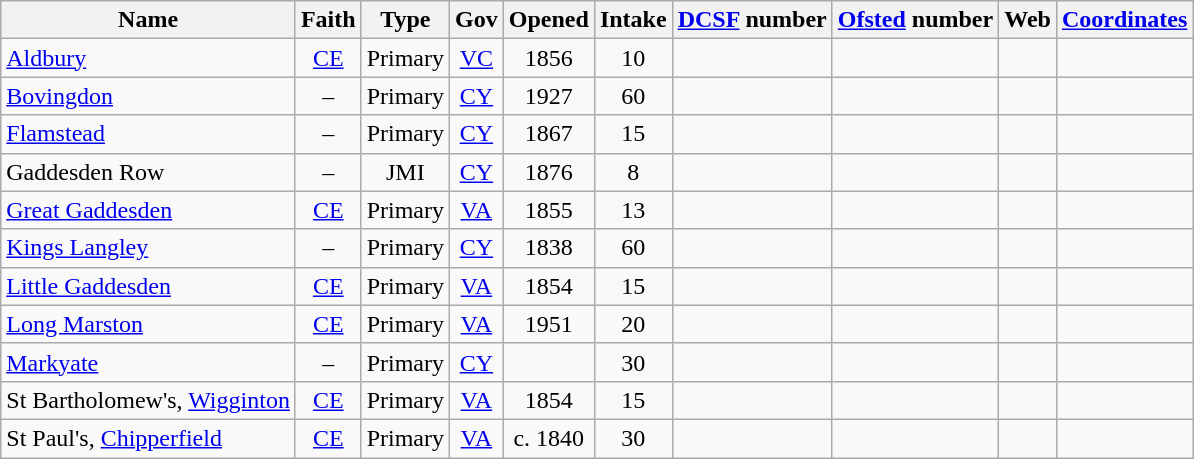<table class="wikitable" style="text-align:center">
<tr>
<th>Name</th>
<th>Faith</th>
<th>Type</th>
<th>Gov</th>
<th>Opened</th>
<th>Intake</th>
<th><a href='#'>DCSF</a> number</th>
<th><a href='#'>Ofsted</a> number</th>
<th>Web</th>
<th><a href='#'>Coordinates</a></th>
</tr>
<tr>
<td align="left"><a href='#'>Aldbury</a></td>
<td><a href='#'>CE</a></td>
<td>Primary</td>
<td><a href='#'>VC</a></td>
<td>1856</td>
<td>10</td>
<td></td>
<td></td>
<td></td>
<td></td>
</tr>
<tr>
<td align="left"><a href='#'>Bovingdon</a></td>
<td>–</td>
<td>Primary</td>
<td><a href='#'>CY</a></td>
<td>1927</td>
<td>60</td>
<td></td>
<td></td>
<td></td>
<td></td>
</tr>
<tr>
<td align="left"><a href='#'>Flamstead</a></td>
<td>–</td>
<td>Primary</td>
<td><a href='#'>CY</a></td>
<td>1867</td>
<td>15</td>
<td></td>
<td></td>
<td></td>
<td></td>
</tr>
<tr>
<td align="left">Gaddesden Row</td>
<td>–</td>
<td>JMI</td>
<td><a href='#'>CY</a></td>
<td>1876</td>
<td>8</td>
<td></td>
<td></td>
<td></td>
<td></td>
</tr>
<tr>
<td align="left"><a href='#'>Great Gaddesden</a></td>
<td><a href='#'>CE</a></td>
<td>Primary</td>
<td><a href='#'>VA</a></td>
<td>1855</td>
<td>13</td>
<td></td>
<td></td>
<td></td>
<td></td>
</tr>
<tr>
<td align="left"><a href='#'>Kings Langley</a></td>
<td>–</td>
<td>Primary</td>
<td><a href='#'>CY</a></td>
<td>1838</td>
<td>60</td>
<td></td>
<td></td>
<td></td>
<td></td>
</tr>
<tr>
<td align="left"><a href='#'>Little Gaddesden</a></td>
<td><a href='#'>CE</a></td>
<td>Primary</td>
<td><a href='#'>VA</a></td>
<td>1854</td>
<td>15</td>
<td></td>
<td></td>
<td></td>
<td></td>
</tr>
<tr>
<td align="left"><a href='#'>Long Marston</a></td>
<td><a href='#'>CE</a></td>
<td>Primary</td>
<td><a href='#'>VA</a></td>
<td>1951</td>
<td>20</td>
<td></td>
<td></td>
<td></td>
<td></td>
</tr>
<tr>
<td align="left"><a href='#'>Markyate</a></td>
<td>–</td>
<td>Primary</td>
<td><a href='#'>CY</a></td>
<td></td>
<td>30</td>
<td></td>
<td></td>
<td></td>
<td></td>
</tr>
<tr>
<td align="left">St Bartholomew's, <a href='#'>Wigginton</a></td>
<td><a href='#'>CE</a></td>
<td>Primary</td>
<td><a href='#'>VA</a></td>
<td>1854</td>
<td>15</td>
<td></td>
<td></td>
<td></td>
<td></td>
</tr>
<tr>
<td align="left">St Paul's, <a href='#'>Chipperfield</a></td>
<td><a href='#'>CE</a></td>
<td>Primary</td>
<td><a href='#'>VA</a></td>
<td>c. 1840</td>
<td>30</td>
<td></td>
<td></td>
<td></td>
<td></td>
</tr>
</table>
